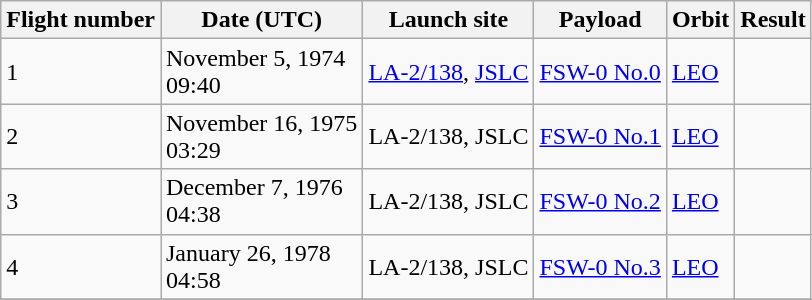<table class="wikitable">
<tr>
<th>Flight number</th>
<th>Date (UTC)</th>
<th>Launch site</th>
<th>Payload</th>
<th>Orbit</th>
<th>Result</th>
</tr>
<tr>
<td>1</td>
<td>November 5, 1974<br>09:40</td>
<td><a href='#'>LA-2/138</a>, <a href='#'>JSLC</a></td>
<td><a href='#'>FSW-0 No.0</a></td>
<td><a href='#'>LEO</a></td>
<td></td>
</tr>
<tr>
<td>2</td>
<td>November 16, 1975<br>03:29</td>
<td>LA-2/138, JSLC</td>
<td><a href='#'>FSW-0 No.1</a></td>
<td><a href='#'>LEO</a></td>
<td></td>
</tr>
<tr>
<td>3</td>
<td>December 7, 1976<br>04:38</td>
<td>LA-2/138, JSLC</td>
<td><a href='#'>FSW-0 No.2</a></td>
<td><a href='#'>LEO</a></td>
<td></td>
</tr>
<tr>
<td>4</td>
<td>January 26, 1978<br>04:58</td>
<td>LA-2/138, JSLC</td>
<td><a href='#'>FSW-0 No.3</a></td>
<td><a href='#'>LEO</a></td>
<td></td>
</tr>
<tr>
</tr>
</table>
